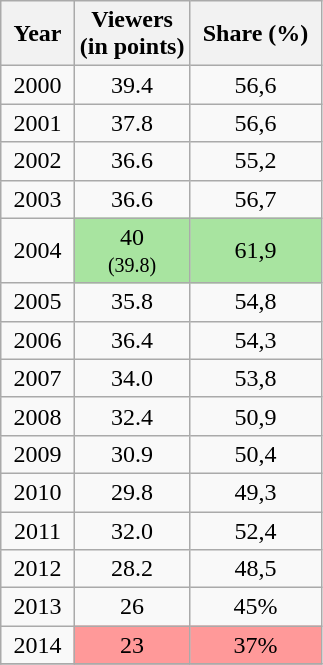<table class="wikitable" style="text-align:center">
<tr>
<th style="padding:0 8px;">Year</th>
<th>Viewers<br>(in points)</th>
<th style="padding:0 8px;">Share (%)</th>
</tr>
<tr>
<td>2000</td>
<td style="text-align:center">39.4</td>
<td style="text-align:center">56,6</td>
</tr>
<tr>
<td>2001</td>
<td style="text-align:center">37.8</td>
<td style="text-align:center">56,6</td>
</tr>
<tr>
<td>2002</td>
<td style="text-align:center">36.6</td>
<td style="text-align:center">55,2</td>
</tr>
<tr>
<td>2003</td>
<td style="text-align:center">36.6</td>
<td style="text-align:center">56,7</td>
</tr>
<tr>
<td>2004</td>
<td style="text-align:center" bgcolor="#a8e4a0">40<br><small>(39.8)</small></td>
<td style="text-align:center" bgcolor="#a8e4a0">61,9</td>
</tr>
<tr>
<td>2005</td>
<td style="text-align:center">35.8</td>
<td style="text-align:center">54,8</td>
</tr>
<tr>
<td>2006</td>
<td style="text-align:center">36.4</td>
<td style="text-align:center">54,3</td>
</tr>
<tr>
<td>2007</td>
<td style="text-align:center">34.0</td>
<td style="text-align:center">53,8</td>
</tr>
<tr>
<td>2008</td>
<td style="text-align:center">32.4</td>
<td style="text-align:center">50,9</td>
</tr>
<tr>
<td>2009</td>
<td style="text-align:center">30.9</td>
<td style="text-align:center">50,4</td>
</tr>
<tr>
<td>2010</td>
<td style="text-align:center">29.8</td>
<td style="text-align:center">49,3</td>
</tr>
<tr>
<td>2011</td>
<td style="text-align:center">32.0</td>
<td style="text-align:center">52,4</td>
</tr>
<tr>
<td>2012</td>
<td style="text-align:center">28.2</td>
<td style="text-align:center">48,5</td>
</tr>
<tr>
<td>2013</td>
<td style="text-align:center">26</td>
<td style="text-align:center">45%</td>
</tr>
<tr>
<td>2014</td>
<td style="text-align:center" bgcolor="#ff9999">23</td>
<td style="text-align:center" bgcolor="#ff9999">37%</td>
</tr>
<tr>
</tr>
</table>
